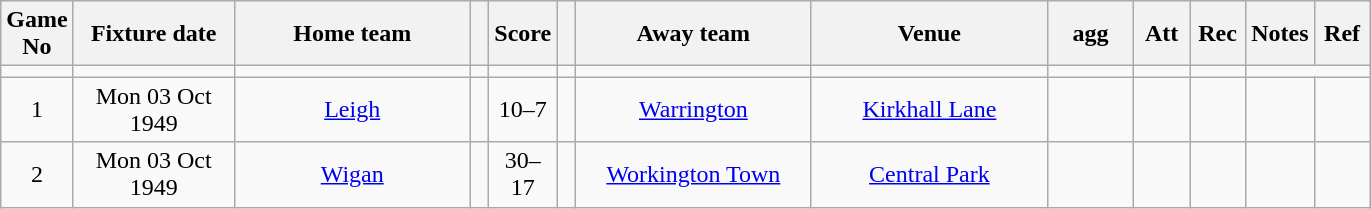<table class="wikitable" style="text-align:center;">
<tr>
<th width=20 abbr="No">Game No</th>
<th width=100 abbr="Date">Fixture date</th>
<th width=150 abbr="Home team">Home team</th>
<th width=5 abbr="space"></th>
<th width=20 abbr="Score">Score</th>
<th width=5 abbr="space"></th>
<th width=150 abbr="Away team">Away team</th>
<th width=150 abbr="Venue">Venue</th>
<th width=50 abbr="agg">agg</th>
<th width=30 abbr="Att">Att</th>
<th width=30 abbr="Rec">Rec</th>
<th width=20 abbr="Notes">Notes</th>
<th width=30 abbr="Ref">Ref</th>
</tr>
<tr>
<td></td>
<td></td>
<td></td>
<td></td>
<td></td>
<td></td>
<td></td>
<td></td>
<td></td>
<td></td>
<td></td>
</tr>
<tr>
<td>1</td>
<td>Mon 03 Oct 1949</td>
<td><a href='#'>Leigh</a></td>
<td></td>
<td>10–7</td>
<td></td>
<td><a href='#'>Warrington</a></td>
<td><a href='#'>Kirkhall Lane</a></td>
<td></td>
<td></td>
<td></td>
<td></td>
<td></td>
</tr>
<tr>
<td>2</td>
<td>Mon 03 Oct 1949</td>
<td><a href='#'>Wigan</a></td>
<td></td>
<td>30–17</td>
<td></td>
<td><a href='#'>Workington Town</a></td>
<td><a href='#'>Central Park</a></td>
<td></td>
<td></td>
<td></td>
<td></td>
<td></td>
</tr>
</table>
